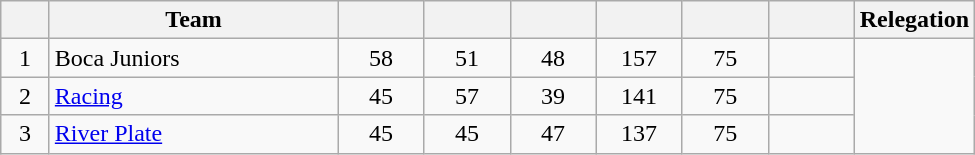<table class="wikitable sortable" style="text-align: center;">
<tr>
<th width=25></th>
<th width=185>Team</th>
<th width=50></th>
<th width=50></th>
<th width=50></th>
<th width=50></th>
<th width=50></th>
<th width=50></th>
<th>Relegation</th>
</tr>
<tr>
<td>1</td>
<td align="left">Boca Juniors</td>
<td>58</td>
<td>51</td>
<td>48</td>
<td>157</td>
<td>75</td>
<td><strong></strong></td>
<td rowspan=21></td>
</tr>
<tr>
<td>2</td>
<td align="left"><a href='#'>Racing</a></td>
<td>45</td>
<td>57</td>
<td>39</td>
<td>141</td>
<td>75</td>
<td><strong></strong></td>
</tr>
<tr>
<td>3</td>
<td align="left"><a href='#'>River Plate</a></td>
<td>45</td>
<td>45</td>
<td>47</td>
<td>137</td>
<td>75</td>
<td><strong></strong></td>
</tr>
</table>
